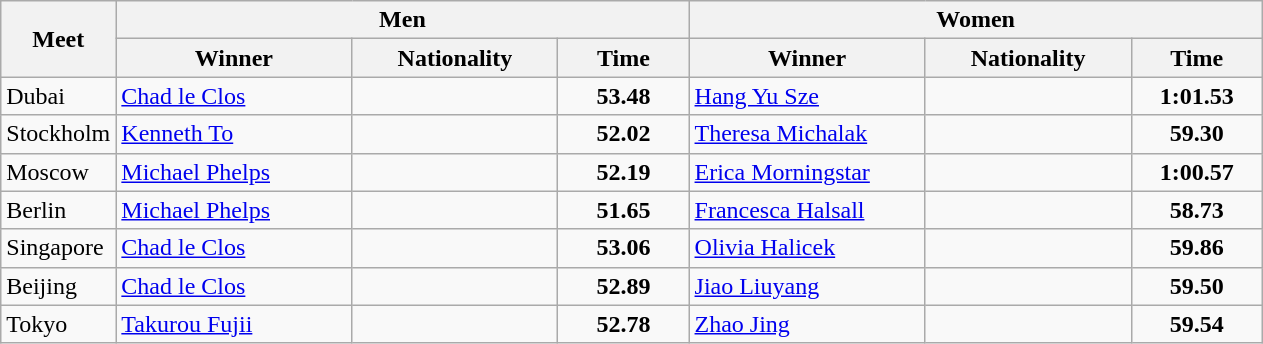<table class="wikitable">
<tr>
<th rowspan="2">Meet</th>
<th colspan="3">Men</th>
<th colspan="3">Women</th>
</tr>
<tr>
<th width=150>Winner</th>
<th width=130>Nationality</th>
<th width=80>Time</th>
<th width=150>Winner</th>
<th width=130>Nationality</th>
<th width=80>Time</th>
</tr>
<tr>
<td>Dubai</td>
<td><a href='#'>Chad le Clos</a></td>
<td></td>
<td align=center><strong>53.48</strong></td>
<td><a href='#'>Hang Yu Sze</a></td>
<td></td>
<td align=center><strong>1:01.53</strong></td>
</tr>
<tr>
<td>Stockholm</td>
<td><a href='#'>Kenneth To</a></td>
<td></td>
<td align=center><strong>52.02</strong></td>
<td><a href='#'>Theresa Michalak</a></td>
<td></td>
<td align=center><strong>59.30</strong></td>
</tr>
<tr>
<td>Moscow</td>
<td><a href='#'>Michael Phelps</a></td>
<td></td>
<td align=center><strong>52.19</strong></td>
<td><a href='#'>Erica Morningstar</a></td>
<td></td>
<td align=center><strong>1:00.57</strong></td>
</tr>
<tr>
<td>Berlin</td>
<td><a href='#'>Michael Phelps</a></td>
<td></td>
<td align=center><strong>51.65</strong></td>
<td><a href='#'>Francesca Halsall</a></td>
<td></td>
<td align=center><strong>58.73</strong></td>
</tr>
<tr>
<td>Singapore</td>
<td><a href='#'>Chad le Clos</a></td>
<td></td>
<td align=center><strong>53.06</strong></td>
<td><a href='#'>Olivia Halicek</a></td>
<td></td>
<td align=center><strong>59.86</strong></td>
</tr>
<tr>
<td>Beijing</td>
<td><a href='#'>Chad le Clos</a></td>
<td></td>
<td align=center><strong>52.89</strong></td>
<td><a href='#'>Jiao Liuyang</a></td>
<td></td>
<td align=center><strong>59.50</strong></td>
</tr>
<tr>
<td>Tokyo</td>
<td><a href='#'>Takurou Fujii</a></td>
<td></td>
<td align=center><strong>52.78</strong></td>
<td><a href='#'>Zhao Jing</a></td>
<td></td>
<td align=center><strong>59.54</strong></td>
</tr>
</table>
